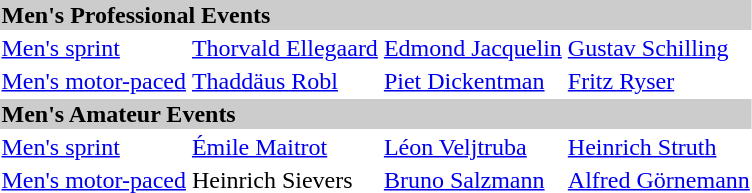<table>
<tr bgcolor="#cccccc">
<td colspan=7><strong>Men's Professional Events</strong></td>
</tr>
<tr>
<td><a href='#'>Men's sprint</a> <br></td>
<td><a href='#'>Thorvald Ellegaard</a><br></td>
<td><a href='#'>Edmond Jacquelin</a><br></td>
<td><a href='#'>Gustav Schilling</a><br></td>
</tr>
<tr>
<td><a href='#'>Men's motor-paced</a><br></td>
<td><a href='#'>Thaddäus Robl</a><br></td>
<td><a href='#'>Piet Dickentman</a><br></td>
<td><a href='#'>Fritz Ryser</a><br></td>
</tr>
<tr bgcolor="#cccccc">
<td colspan=7><strong>Men's Amateur Events</strong></td>
</tr>
<tr>
<td><a href='#'>Men's sprint</a> <br></td>
<td><a href='#'>Émile Maitrot</a><br></td>
<td><a href='#'>Léon Veljtruba</a><br> </td>
<td><a href='#'>Heinrich Struth</a><br></td>
</tr>
<tr>
<td><a href='#'>Men's motor-paced</a><br></td>
<td>Heinrich Sievers<br></td>
<td><a href='#'>Bruno Salzmann</a><br></td>
<td><a href='#'>Alfred Görnemann</a><br></td>
</tr>
</table>
